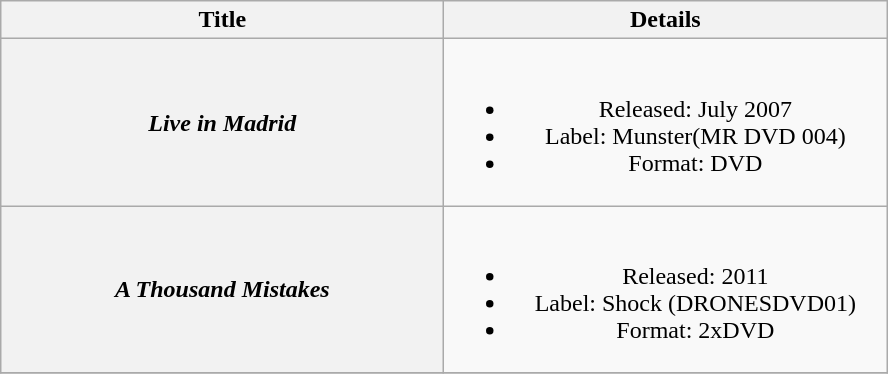<table class="wikitable plainrowheaders" style="text-align:center;" border="1">
<tr>
<th scope="col" rowspan="1" style="width:18em;">Title</th>
<th scope="col" rowspan="1" style="width:18em;">Details</th>
</tr>
<tr>
<th scope="row"><em>Live in Madrid</em></th>
<td><br><ul><li>Released: July 2007</li><li>Label: Munster(MR DVD 004)</li><li>Format: DVD</li></ul></td>
</tr>
<tr>
<th scope="row"><em>A Thousand Mistakes</em></th>
<td><br><ul><li>Released: 2011</li><li>Label: Shock (DRONESDVD01)</li><li>Format: 2xDVD</li></ul></td>
</tr>
<tr>
</tr>
</table>
